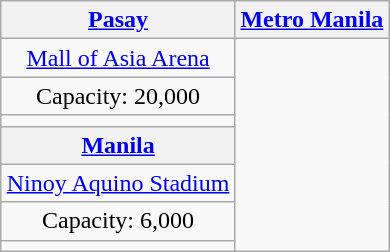<table class="wikitable" style="text-align:center;margin:1em auto;">
<tr>
<th><a href='#'>Pasay</a></th>
<th><a href='#'>Metro Manila</a></th>
</tr>
<tr>
<td><a href='#'>Mall of Asia Arena</a></td>
<td rowspan=7></td>
</tr>
<tr>
<td>Capacity: 20,000</td>
</tr>
<tr>
<td></td>
</tr>
<tr>
<th><a href='#'>Manila</a></th>
</tr>
<tr>
<td><a href='#'>Ninoy Aquino Stadium</a></td>
</tr>
<tr>
<td>Capacity: 6,000</td>
</tr>
<tr>
<td></td>
</tr>
</table>
